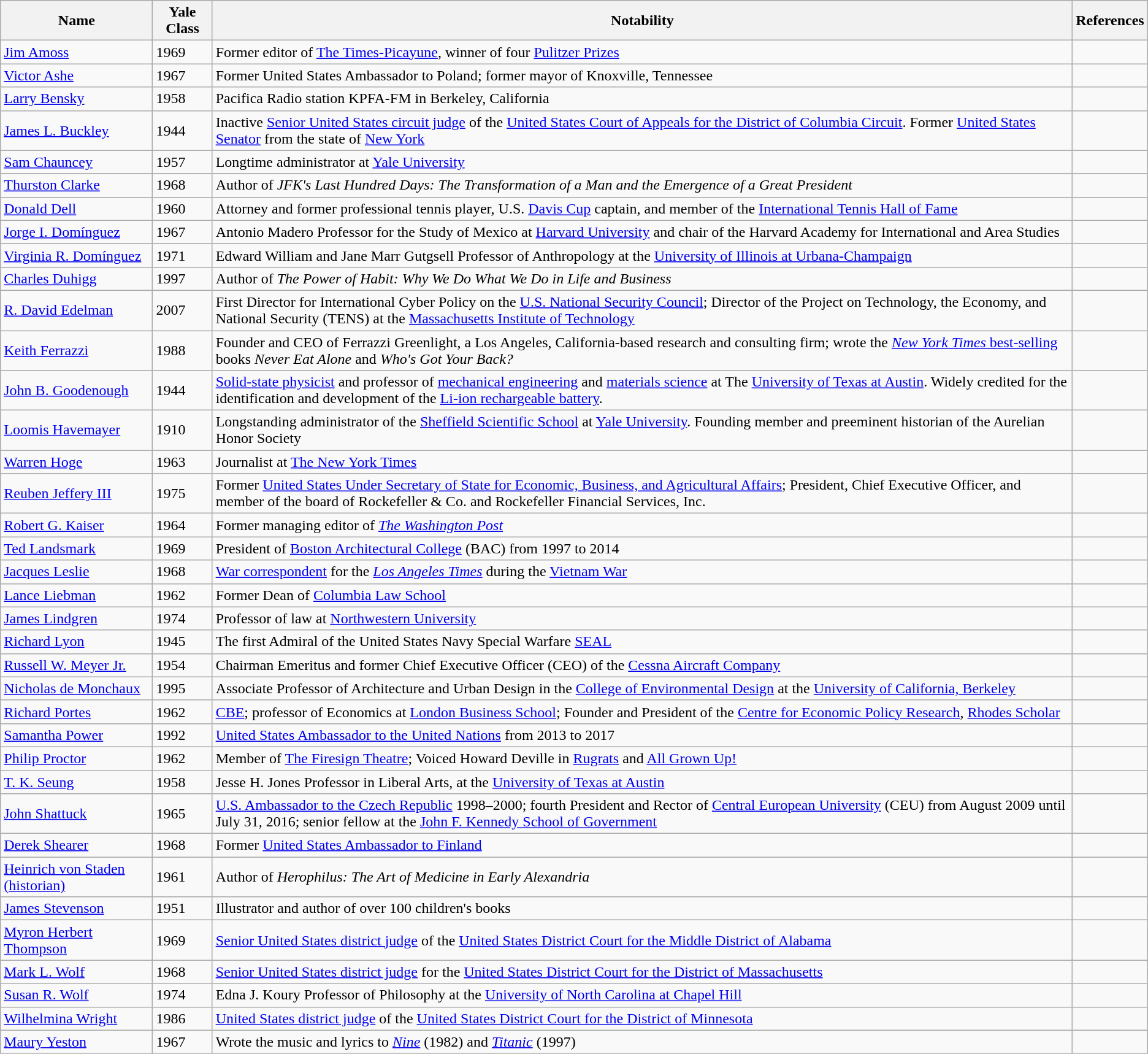<table class="wikitable sortable mw-collapsible" style="text-align:left;width:auto;">
<tr>
<th>Name</th>
<th>Yale Class</th>
<th>Notability</th>
<th>References</th>
</tr>
<tr>
<td><a href='#'>Jim Amoss</a></td>
<td>1969</td>
<td>Former editor of <a href='#'>The Times-Picayune</a>, winner of four <a href='#'>Pulitzer Prizes</a></td>
<td></td>
</tr>
<tr>
<td><a href='#'>Victor Ashe</a></td>
<td>1967</td>
<td>Former United States Ambassador to Poland; former mayor of Knoxville, Tennessee</td>
<td></td>
</tr>
<tr>
<td><a href='#'>Larry Bensky</a></td>
<td>1958</td>
<td>Pacifica Radio station KPFA-FM in Berkeley, California</td>
<td></td>
</tr>
<tr>
<td><a href='#'>James L. Buckley</a></td>
<td>1944</td>
<td>Inactive <a href='#'>Senior United States circuit judge</a> of the <a href='#'>United States Court of Appeals for the District of Columbia Circuit</a>. Former <a href='#'>United States Senator</a> from the state of <a href='#'>New York</a></td>
<td></td>
</tr>
<tr>
<td><a href='#'>Sam Chauncey</a></td>
<td>1957</td>
<td>Longtime administrator at <a href='#'>Yale University</a></td>
<td></td>
</tr>
<tr>
<td><a href='#'>Thurston Clarke</a></td>
<td>1968</td>
<td>Author of <em>JFK's Last Hundred Days: The Transformation of a Man and the Emergence of a Great President</em></td>
<td></td>
</tr>
<tr>
<td><a href='#'>Donald Dell</a></td>
<td>1960</td>
<td>Attorney and former professional tennis player, U.S. <a href='#'>Davis Cup</a> captain, and member of the <a href='#'>International Tennis Hall of Fame</a></td>
<td></td>
</tr>
<tr>
<td><a href='#'>Jorge I. Domínguez</a></td>
<td>1967</td>
<td>Antonio Madero Professor for the Study of Mexico at <a href='#'>Harvard University</a> and chair of the Harvard Academy for International and Area Studies</td>
<td></td>
</tr>
<tr>
<td><a href='#'>Virginia R. Domínguez</a></td>
<td>1971</td>
<td>Edward William and Jane Marr Gutgsell Professor of Anthropology at the <a href='#'>University of Illinois at Urbana-Champaign</a></td>
<td></td>
</tr>
<tr>
<td><a href='#'>Charles Duhigg</a></td>
<td>1997</td>
<td>Author of <em>The Power of Habit: Why We Do What We Do in Life and Business</em></td>
<td></td>
</tr>
<tr>
<td><a href='#'>R. David Edelman</a></td>
<td>2007</td>
<td>First Director for International Cyber Policy on the <a href='#'>U.S. National Security Council</a>; Director of the Project on Technology, the Economy, and National Security (TENS) at the <a href='#'>Massachusetts Institute of Technology</a></td>
<td></td>
</tr>
<tr>
<td><a href='#'>Keith Ferrazzi</a></td>
<td>1988</td>
<td>Founder and CEO of Ferrazzi Greenlight, a Los Angeles, California-based research and consulting firm; wrote the <a href='#'><em>New York Times</em> best-selling</a> books <em>Never Eat Alone</em> and <em>Who's Got Your Back?</em></td>
<td></td>
</tr>
<tr>
<td><a href='#'>John B. Goodenough</a></td>
<td>1944</td>
<td><a href='#'>Solid-state physicist</a> and professor of <a href='#'>mechanical engineering</a> and <a href='#'>materials science</a> at The <a href='#'>University of Texas at Austin</a>. Widely credited for the identification and development of the <a href='#'>Li-ion rechargeable battery</a>.</td>
<td></td>
</tr>
<tr>
<td><a href='#'>Loomis Havemayer</a></td>
<td>1910</td>
<td>Longstanding administrator of the <a href='#'>Sheffield Scientific School</a> at <a href='#'>Yale University</a>. Founding member and preeminent historian of the Aurelian Honor Society</td>
<td></td>
</tr>
<tr>
<td><a href='#'>Warren Hoge</a></td>
<td>1963</td>
<td>Journalist at <a href='#'>The New York Times</a></td>
<td></td>
</tr>
<tr>
<td><a href='#'>Reuben Jeffery III</a></td>
<td>1975</td>
<td>Former <a href='#'>United States Under Secretary of State for Economic, Business, and Agricultural Affairs</a>; President, Chief Executive Officer, and member of the board of Rockefeller & Co. and Rockefeller Financial Services, Inc.</td>
<td></td>
</tr>
<tr>
<td><a href='#'>Robert G. Kaiser</a></td>
<td>1964</td>
<td>Former managing editor of <em><a href='#'>The Washington Post</a></em></td>
<td></td>
</tr>
<tr>
<td><a href='#'>Ted Landsmark</a></td>
<td>1969</td>
<td>President of <a href='#'>Boston Architectural College</a> (BAC) from 1997 to 2014</td>
<td></td>
</tr>
<tr>
<td><a href='#'>Jacques Leslie</a></td>
<td>1968</td>
<td><a href='#'>War correspondent</a> for the <em><a href='#'>Los Angeles Times</a></em> during the <a href='#'>Vietnam War</a></td>
<td></td>
</tr>
<tr>
<td><a href='#'>Lance Liebman</a></td>
<td>1962</td>
<td>Former Dean of <a href='#'>Columbia Law School</a></td>
<td></td>
</tr>
<tr>
<td><a href='#'>James Lindgren</a></td>
<td>1974</td>
<td>Professor of law at <a href='#'>Northwestern University</a></td>
<td></td>
</tr>
<tr>
<td><a href='#'>Richard Lyon</a></td>
<td>1945</td>
<td>The first Admiral of the United States Navy Special Warfare <a href='#'>SEAL</a></td>
<td></td>
</tr>
<tr>
<td><a href='#'>Russell W. Meyer Jr.</a></td>
<td>1954</td>
<td>Chairman Emeritus and former Chief Executive Officer (CEO) of the <a href='#'>Cessna Aircraft Company</a></td>
<td></td>
</tr>
<tr>
<td><a href='#'>Nicholas de Monchaux</a></td>
<td>1995</td>
<td>Associate Professor of Architecture and Urban Design in the <a href='#'>College of Environmental Design</a> at the <a href='#'>University of California, Berkeley</a></td>
<td></td>
</tr>
<tr>
<td><a href='#'>Richard Portes</a></td>
<td>1962</td>
<td><a href='#'>CBE</a>; professor of Economics at <a href='#'>London Business School</a>; Founder and President of the <a href='#'>Centre for Economic Policy Research</a>, <a href='#'>Rhodes Scholar</a></td>
<td></td>
</tr>
<tr>
<td><a href='#'>Samantha Power</a></td>
<td>1992</td>
<td><a href='#'>United States Ambassador to the United Nations</a> from 2013 to 2017</td>
<td></td>
</tr>
<tr>
<td><a href='#'>Philip Proctor</a></td>
<td>1962</td>
<td>Member of <a href='#'>The Firesign Theatre</a>; Voiced Howard Deville in <a href='#'>Rugrats</a> and <a href='#'>All Grown Up!</a></td>
<td></td>
</tr>
<tr>
<td><a href='#'>T. K. Seung</a></td>
<td>1958</td>
<td>Jesse H. Jones Professor in Liberal Arts, at the <a href='#'>University of Texas at Austin</a></td>
<td></td>
</tr>
<tr>
<td><a href='#'>John Shattuck</a></td>
<td>1965</td>
<td><a href='#'>U.S. Ambassador to the Czech Republic</a> 1998–2000; fourth President and Rector of <a href='#'>Central European University</a> (CEU) from August 2009 until July 31, 2016; senior fellow at the <a href='#'>John F. Kennedy School of Government</a></td>
<td></td>
</tr>
<tr>
<td><a href='#'>Derek Shearer</a></td>
<td>1968</td>
<td>Former <a href='#'>United States Ambassador to Finland</a></td>
<td></td>
</tr>
<tr>
<td><a href='#'>Heinrich von Staden (historian)</a></td>
<td>1961</td>
<td>Author of <em>Herophilus: The Art of Medicine in Early Alexandria</em></td>
<td></td>
</tr>
<tr>
<td><a href='#'>James Stevenson</a></td>
<td>1951</td>
<td>Illustrator and author of over 100 children's books</td>
<td></td>
</tr>
<tr>
<td><a href='#'>Myron Herbert Thompson</a></td>
<td>1969</td>
<td><a href='#'>Senior United States district judge</a> of the <a href='#'>United States District Court for the Middle District of Alabama</a></td>
<td></td>
</tr>
<tr>
<td><a href='#'>Mark L. Wolf</a></td>
<td>1968</td>
<td><a href='#'>Senior United States district judge</a> for the <a href='#'>United States District Court for the District of Massachusetts</a></td>
<td></td>
</tr>
<tr>
<td><a href='#'>Susan R. Wolf</a></td>
<td>1974</td>
<td>Edna J. Koury Professor of Philosophy at the <a href='#'>University of North Carolina at Chapel Hill</a></td>
<td></td>
</tr>
<tr>
<td><a href='#'>Wilhelmina Wright</a></td>
<td>1986</td>
<td><a href='#'>United States district judge</a> of the <a href='#'>United States District Court for the District of Minnesota</a></td>
<td></td>
</tr>
<tr>
<td><a href='#'>Maury Yeston</a></td>
<td>1967</td>
<td>Wrote the music and lyrics to <a href='#'><em>Nine</em></a> (1982) and <em><a href='#'>Titanic</a></em> (1997)</td>
<td></td>
</tr>
</table>
